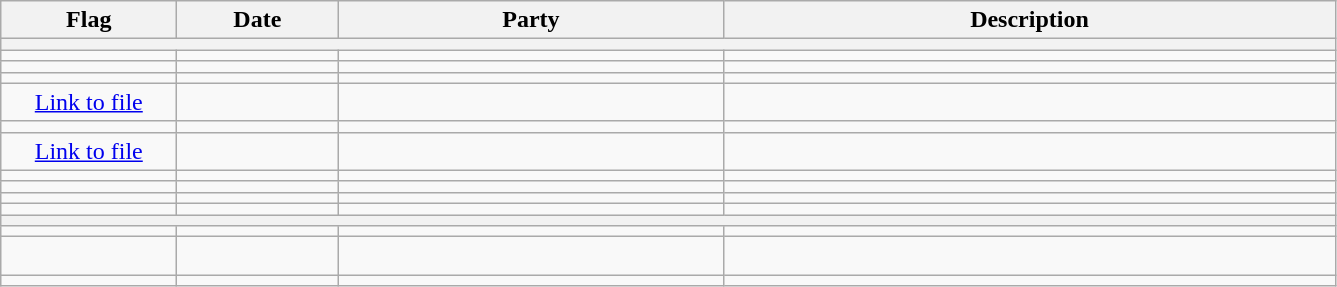<table class="wikitable" style="background:#f9f9f9">
<tr>
<th width="110">Flag</th>
<th width="100">Date</th>
<th width="250">Party</th>
<th width="400">Description</th>
</tr>
<tr>
<th colspan="4"></th>
</tr>
<tr>
<td></td>
<td></td>
<td></td>
<td></td>
</tr>
<tr>
<td></td>
<td></td>
<td></td>
<td></td>
</tr>
<tr>
<td></td>
<td></td>
<td></td>
<td></td>
</tr>
<tr>
<td style="text-align:center;"><a href='#'>Link to file</a></td>
<td></td>
<td></td>
<td></td>
</tr>
<tr>
<td></td>
<td></td>
<td></td>
<td></td>
</tr>
<tr>
<td style="text-align:center;"><a href='#'>Link to file</a></td>
<td></td>
<td></td>
<td></td>
</tr>
<tr>
<td></td>
<td></td>
<td></td>
<td></td>
</tr>
<tr>
<td></td>
<td></td>
<td></td>
<td></td>
</tr>
<tr>
<td></td>
<td></td>
<td></td>
<td></td>
</tr>
<tr>
<td></td>
<td></td>
<td></td>
<td></td>
</tr>
<tr>
<th colspan="4"></th>
</tr>
<tr>
<td></td>
<td></td>
<td></td>
<td></td>
</tr>
<tr>
<td><br></td>
<td></td>
<td></td>
<td></td>
</tr>
<tr>
<td></td>
<td></td>
<td></td>
<td></td>
</tr>
</table>
